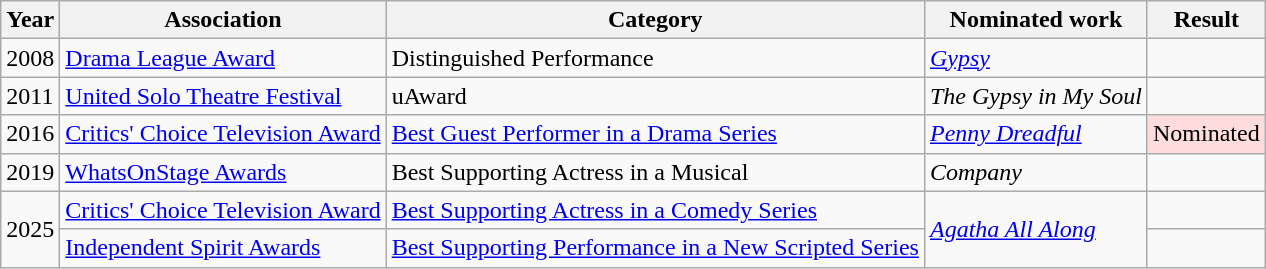<table class="wikitable">
<tr>
<th>Year</th>
<th>Association</th>
<th>Category</th>
<th>Nominated work</th>
<th>Result</th>
</tr>
<tr>
<td>2008</td>
<td><a href='#'>Drama League Award</a></td>
<td>Distinguished Performance</td>
<td><em><a href='#'>Gypsy</a></em></td>
<td></td>
</tr>
<tr>
<td>2011</td>
<td><a href='#'>United Solo Theatre Festival</a></td>
<td>uAward</td>
<td><em>The Gypsy in My Soul</em></td>
<td></td>
</tr>
<tr>
<td style="text-align:center;">2016</td>
<td><a href='#'>Critics' Choice Television Award</a></td>
<td><a href='#'>Best Guest Performer in a Drama Series</a></td>
<td><em><a href='#'>Penny Dreadful</a></em></td>
<td style="background:#fdd;">Nominated</td>
</tr>
<tr>
<td>2019</td>
<td><a href='#'>WhatsOnStage Awards</a></td>
<td>Best Supporting Actress in a Musical</td>
<td><em>Company</em></td>
<td></td>
</tr>
<tr>
<td rowspan="2" style="text-align:center;">2025</td>
<td><a href='#'>Critics' Choice Television Award</a></td>
<td><a href='#'>Best Supporting Actress in a Comedy Series</a></td>
<td rowspan="2"><em><a href='#'>Agatha All Along</a></em></td>
<td></td>
</tr>
<tr>
<td><a href='#'>Independent Spirit Awards</a></td>
<td><a href='#'>Best Supporting Performance in a New Scripted Series</a></td>
<td></td>
</tr>
</table>
